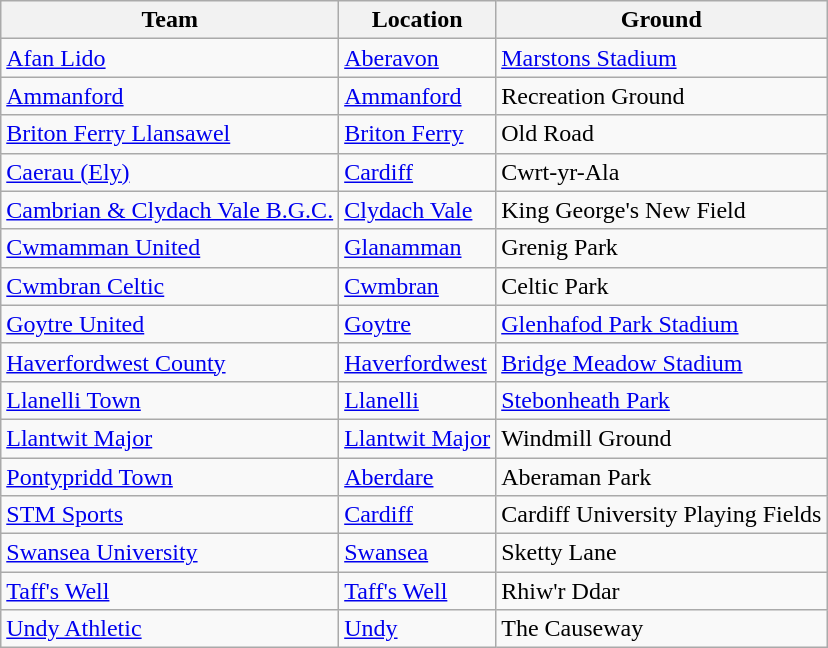<table class="wikitable sortable">
<tr>
<th>Team</th>
<th>Location</th>
<th>Ground</th>
</tr>
<tr>
<td><a href='#'>Afan Lido</a></td>
<td><a href='#'>Aberavon</a></td>
<td><a href='#'>Marstons Stadium</a></td>
</tr>
<tr>
<td><a href='#'>Ammanford</a></td>
<td><a href='#'>Ammanford</a></td>
<td>Recreation Ground</td>
</tr>
<tr>
<td><a href='#'>Briton Ferry Llansawel</a></td>
<td><a href='#'>Briton Ferry</a></td>
<td>Old Road</td>
</tr>
<tr>
<td><a href='#'>Caerau (Ely)</a></td>
<td><a href='#'>Cardiff</a></td>
<td>Cwrt-yr-Ala</td>
</tr>
<tr>
<td><a href='#'>Cambrian & Clydach Vale B.G.C.</a></td>
<td><a href='#'>Clydach Vale</a></td>
<td>King George's New Field</td>
</tr>
<tr>
<td><a href='#'>Cwmamman United</a></td>
<td><a href='#'>Glanamman</a></td>
<td>Grenig Park</td>
</tr>
<tr>
<td><a href='#'>Cwmbran Celtic</a></td>
<td><a href='#'>Cwmbran</a></td>
<td>Celtic Park</td>
</tr>
<tr>
<td><a href='#'>Goytre United</a></td>
<td><a href='#'>Goytre</a></td>
<td><a href='#'>Glenhafod Park Stadium</a></td>
</tr>
<tr>
<td><a href='#'>Haverfordwest County</a></td>
<td><a href='#'>Haverfordwest</a></td>
<td><a href='#'>Bridge Meadow Stadium</a></td>
</tr>
<tr>
<td><a href='#'>Llanelli Town</a></td>
<td><a href='#'>Llanelli</a></td>
<td><a href='#'>Stebonheath Park</a></td>
</tr>
<tr>
<td><a href='#'>Llantwit Major</a></td>
<td><a href='#'>Llantwit Major</a></td>
<td>Windmill Ground</td>
</tr>
<tr>
<td><a href='#'>Pontypridd Town</a></td>
<td><a href='#'>Aberdare</a></td>
<td>Aberaman Park</td>
</tr>
<tr>
<td><a href='#'>STM Sports</a></td>
<td><a href='#'>Cardiff</a></td>
<td>Cardiff University Playing Fields</td>
</tr>
<tr>
<td><a href='#'>Swansea University</a></td>
<td><a href='#'>Swansea</a></td>
<td>Sketty Lane</td>
</tr>
<tr>
<td><a href='#'>Taff's Well</a></td>
<td><a href='#'>Taff's Well</a></td>
<td>Rhiw'r Ddar</td>
</tr>
<tr>
<td><a href='#'>Undy Athletic</a></td>
<td><a href='#'>Undy</a></td>
<td>The Causeway</td>
</tr>
</table>
